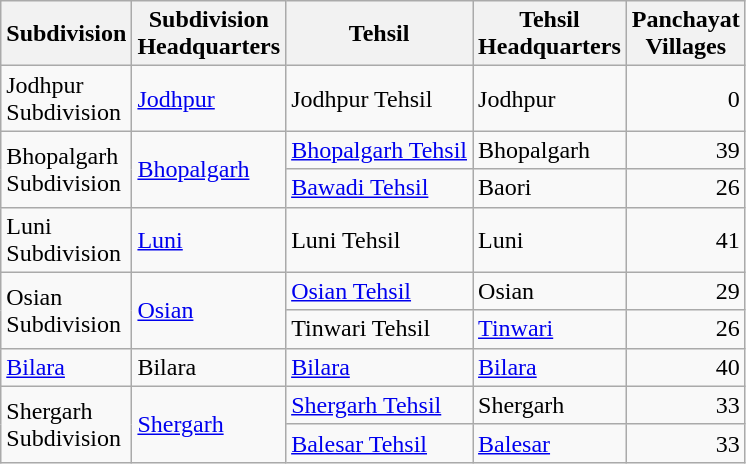<table border="1" class="wikitable">
<tr>
<th>Subdivision</th>
<th>Subdivision<br>Headquarters</th>
<th>Tehsil</th>
<th>Tehsil<br>Headquarters</th>
<th>Panchayat<br>Villages</th>
</tr>
<tr>
<td>Jodhpur<br>Subdivision</td>
<td><a href='#'>Jodhpur</a></td>
<td>Jodhpur Tehsil</td>
<td>Jodhpur</td>
<td style="text-align: right;">0</td>
</tr>
<tr>
<td rowspan="2">Bhopalgarh<br>Subdivision</td>
<td rowspan="2"><a href='#'>Bhopalgarh</a></td>
<td><a href='#'>Bhopalgarh Tehsil</a></td>
<td>Bhopalgarh</td>
<td style="text-align: right;">39</td>
</tr>
<tr>
<td><a href='#'>Bawadi Tehsil</a></td>
<td>Baori</td>
<td style="text-align: right;">26</td>
</tr>
<tr>
<td>Luni<br>Subdivision</td>
<td><a href='#'>Luni</a></td>
<td>Luni Tehsil</td>
<td>Luni</td>
<td style="text-align: right;">41</td>
</tr>
<tr>
<td rowspan="2">Osian<br>Subdivision</td>
<td rowspan="2"><a href='#'>Osian</a></td>
<td><a href='#'>Osian Tehsil</a></td>
<td>Osian</td>
<td style="text-align: right;">29</td>
</tr>
<tr>
<td>Tinwari Tehsil</td>
<td><a href='#'>Tinwari</a></td>
<td style="text-align: right;">26</td>
</tr>
<tr>
<td><a href='#'>Bilara</a></td>
<td>Bilara</td>
<td><a href='#'>Bilara</a></td>
<td><a href='#'>Bilara</a></td>
<td style="text-align: right;">40</td>
</tr>
<tr>
<td rowspan="2">Shergarh<br>Subdivision</td>
<td rowspan="2"><a href='#'>Shergarh</a></td>
<td><a href='#'>Shergarh Tehsil</a></td>
<td>Shergarh</td>
<td style="text-align: right;">33</td>
</tr>
<tr>
<td><a href='#'>Balesar Tehsil</a></td>
<td><a href='#'>Balesar</a></td>
<td style="text-align: right;">33</td>
</tr>
</table>
